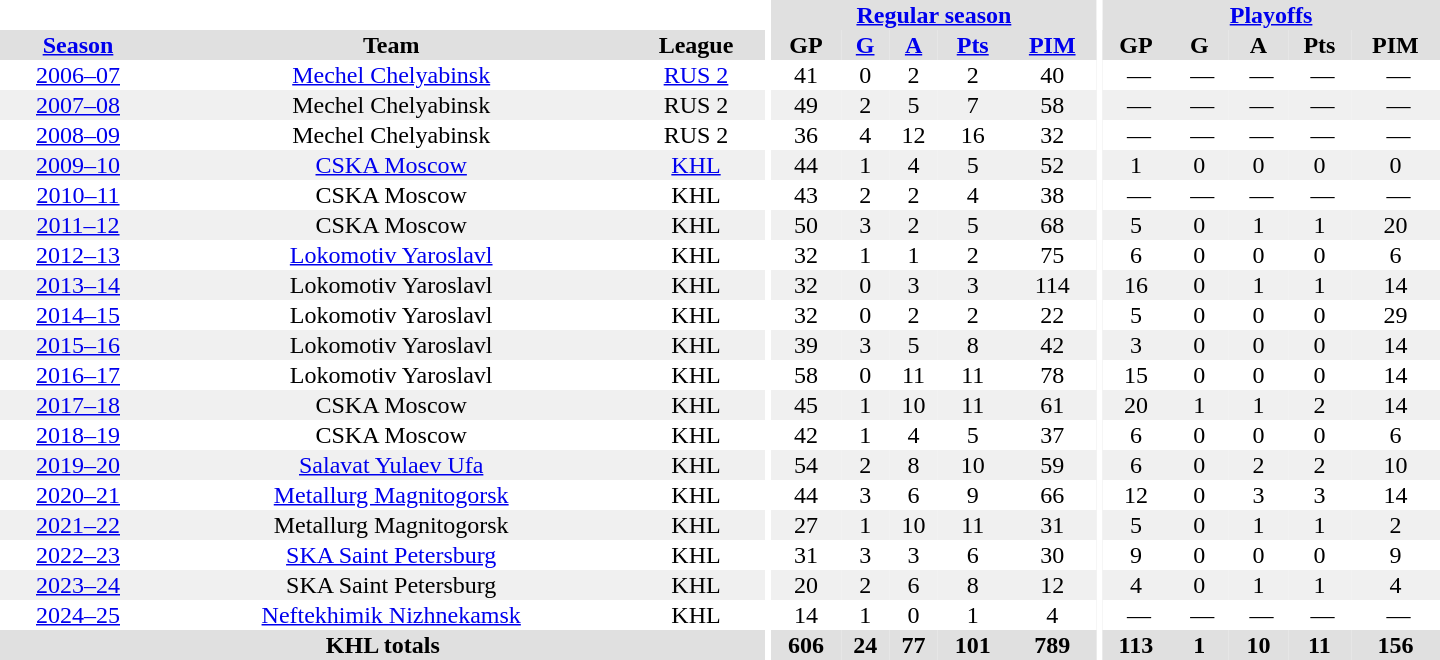<table border="0" cellpadding="1" cellspacing="0" style="text-align:center; width:60em">
<tr bgcolor="#e0e0e0">
<th colspan="3" bgcolor="#ffffff"></th>
<th rowspan="99" bgcolor="#ffffff"></th>
<th colspan="5"><a href='#'>Regular season</a></th>
<th rowspan="99" bgcolor="#ffffff"></th>
<th colspan="5"><a href='#'>Playoffs</a></th>
</tr>
<tr bgcolor="#e0e0e0">
<th><a href='#'>Season</a></th>
<th>Team</th>
<th>League</th>
<th>GP</th>
<th><a href='#'>G</a></th>
<th><a href='#'>A</a></th>
<th><a href='#'>Pts</a></th>
<th><a href='#'>PIM</a></th>
<th>GP</th>
<th>G</th>
<th>A</th>
<th>Pts</th>
<th>PIM</th>
</tr>
<tr ALIGN="center">
<td><a href='#'>2006–07</a></td>
<td><a href='#'>Mechel Chelyabinsk</a></td>
<td><a href='#'>RUS 2</a></td>
<td>41</td>
<td>0</td>
<td>2</td>
<td>2</td>
<td>40</td>
<td> —</td>
<td> —</td>
<td> —</td>
<td> —</td>
<td> —</td>
</tr>
<tr ALIGN="center" style="background: #f0f0f0;">
<td><a href='#'>2007–08</a></td>
<td>Mechel Chelyabinsk</td>
<td>RUS 2</td>
<td>49</td>
<td>2</td>
<td>5</td>
<td>7</td>
<td>58</td>
<td> —</td>
<td> —</td>
<td> —</td>
<td> —</td>
<td> —</td>
</tr>
<tr ALIGN="center">
<td><a href='#'>2008–09</a></td>
<td>Mechel Chelyabinsk</td>
<td>RUS 2</td>
<td>36</td>
<td>4</td>
<td>12</td>
<td>16</td>
<td>32</td>
<td> —</td>
<td> —</td>
<td> —</td>
<td> —</td>
<td> —</td>
</tr>
<tr ALIGN="center" style="background: #f0f0f0;">
<td><a href='#'>2009–10</a></td>
<td><a href='#'>CSKA Moscow</a></td>
<td><a href='#'>KHL</a></td>
<td>44</td>
<td>1</td>
<td>4</td>
<td>5</td>
<td>52</td>
<td>1</td>
<td>0</td>
<td>0</td>
<td>0</td>
<td>0</td>
</tr>
<tr ALIGN="center">
<td><a href='#'>2010–11</a></td>
<td>CSKA Moscow</td>
<td>KHL</td>
<td>43</td>
<td>2</td>
<td>2</td>
<td>4</td>
<td>38</td>
<td> —</td>
<td> —</td>
<td> —</td>
<td> —</td>
<td> —</td>
</tr>
<tr ALIGN="center" style="background: #f0f0f0;">
<td><a href='#'>2011–12</a></td>
<td>CSKA Moscow</td>
<td>KHL</td>
<td>50</td>
<td>3</td>
<td>2</td>
<td>5</td>
<td>68</td>
<td>5</td>
<td>0</td>
<td>1</td>
<td>1</td>
<td>20</td>
</tr>
<tr ALIGN="center">
<td><a href='#'>2012–13</a></td>
<td><a href='#'>Lokomotiv Yaroslavl</a></td>
<td>KHL</td>
<td>32</td>
<td>1</td>
<td>1</td>
<td>2</td>
<td>75</td>
<td>6</td>
<td>0</td>
<td>0</td>
<td>0</td>
<td>6</td>
</tr>
<tr ALIGN="center" style="background: #f0f0f0;">
<td><a href='#'>2013–14</a></td>
<td>Lokomotiv Yaroslavl</td>
<td>KHL</td>
<td>32</td>
<td>0</td>
<td>3</td>
<td>3</td>
<td>114</td>
<td>16</td>
<td>0</td>
<td>1</td>
<td>1</td>
<td>14</td>
</tr>
<tr ALIGN="center">
<td><a href='#'>2014–15</a></td>
<td>Lokomotiv Yaroslavl</td>
<td>KHL</td>
<td>32</td>
<td>0</td>
<td>2</td>
<td>2</td>
<td>22</td>
<td>5</td>
<td>0</td>
<td>0</td>
<td>0</td>
<td>29</td>
</tr>
<tr ALIGN="center" style="background: #f0f0f0;">
<td><a href='#'>2015–16</a></td>
<td>Lokomotiv Yaroslavl</td>
<td>KHL</td>
<td>39</td>
<td>3</td>
<td>5</td>
<td>8</td>
<td>42</td>
<td>3</td>
<td>0</td>
<td>0</td>
<td>0</td>
<td>14</td>
</tr>
<tr ALIGN="center">
<td><a href='#'>2016–17</a></td>
<td>Lokomotiv Yaroslavl</td>
<td>KHL</td>
<td>58</td>
<td>0</td>
<td>11</td>
<td>11</td>
<td>78</td>
<td>15</td>
<td>0</td>
<td>0</td>
<td>0</td>
<td>14</td>
</tr>
<tr ALIGN="center" style="background: #f0f0f0;">
<td><a href='#'>2017–18</a></td>
<td>CSKA Moscow</td>
<td>KHL</td>
<td>45</td>
<td>1</td>
<td>10</td>
<td>11</td>
<td>61</td>
<td>20</td>
<td>1</td>
<td>1</td>
<td>2</td>
<td>14</td>
</tr>
<tr ALIGN="center">
<td><a href='#'>2018–19</a></td>
<td>CSKA Moscow</td>
<td>KHL</td>
<td>42</td>
<td>1</td>
<td>4</td>
<td>5</td>
<td>37</td>
<td>6</td>
<td>0</td>
<td>0</td>
<td>0</td>
<td>6</td>
</tr>
<tr ALIGN="center" style="background: #f0f0f0;">
<td><a href='#'>2019–20</a></td>
<td><a href='#'>Salavat Yulaev Ufa</a></td>
<td>KHL</td>
<td>54</td>
<td>2</td>
<td>8</td>
<td>10</td>
<td>59</td>
<td>6</td>
<td>0</td>
<td>2</td>
<td>2</td>
<td>10</td>
</tr>
<tr ALIGN="center">
<td><a href='#'>2020–21</a></td>
<td><a href='#'>Metallurg Magnitogorsk</a></td>
<td>KHL</td>
<td>44</td>
<td>3</td>
<td>6</td>
<td>9</td>
<td>66</td>
<td>12</td>
<td>0</td>
<td>3</td>
<td>3</td>
<td>14</td>
</tr>
<tr ALIGN="center" style="background: #f0f0f0;">
<td><a href='#'>2021–22</a></td>
<td>Metallurg Magnitogorsk</td>
<td>KHL</td>
<td>27</td>
<td>1</td>
<td>10</td>
<td>11</td>
<td>31</td>
<td>5</td>
<td>0</td>
<td>1</td>
<td>1</td>
<td>2</td>
</tr>
<tr ALIGN="center">
<td><a href='#'>2022–23</a></td>
<td><a href='#'>SKA Saint Petersburg</a></td>
<td>KHL</td>
<td>31</td>
<td>3</td>
<td>3</td>
<td>6</td>
<td>30</td>
<td>9</td>
<td>0</td>
<td>0</td>
<td>0</td>
<td>9</td>
</tr>
<tr ALIGN="center" style="background: #f0f0f0;">
<td><a href='#'>2023–24</a></td>
<td>SKA Saint Petersburg</td>
<td>KHL</td>
<td>20</td>
<td>2</td>
<td>6</td>
<td>8</td>
<td>12</td>
<td>4</td>
<td>0</td>
<td>1</td>
<td>1</td>
<td>4</td>
</tr>
<tr ALIGN="center">
<td><a href='#'>2024–25</a></td>
<td><a href='#'>Neftekhimik Nizhnekamsk</a></td>
<td>KHL</td>
<td>14</td>
<td>1</td>
<td>0</td>
<td>1</td>
<td>4</td>
<td> —</td>
<td> —</td>
<td> —</td>
<td> —</td>
<td> —</td>
</tr>
<tr bgcolor="#e0e0e0">
<th colspan="3">KHL totals</th>
<th>606</th>
<th>24</th>
<th>77</th>
<th>101</th>
<th>789</th>
<th>113</th>
<th>1</th>
<th>10</th>
<th>11</th>
<th>156</th>
</tr>
</table>
